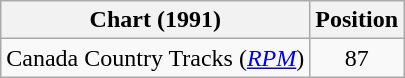<table class="wikitable sortable">
<tr>
<th scope="col">Chart (1991)</th>
<th scope="col">Position</th>
</tr>
<tr>
<td>Canada Country Tracks (<em><a href='#'>RPM</a></em>)</td>
<td align="center">87</td>
</tr>
</table>
